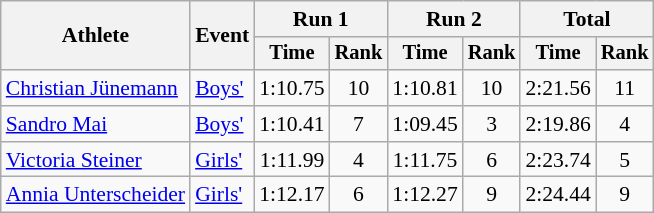<table class="wikitable" style="font-size:90%">
<tr>
<th rowspan="2">Athlete</th>
<th rowspan="2">Event</th>
<th colspan="2">Run 1</th>
<th colspan="2">Run 2</th>
<th colspan="2">Total</th>
</tr>
<tr style="font-size:95%">
<th>Time</th>
<th>Rank</th>
<th>Time</th>
<th>Rank</th>
<th>Time</th>
<th>Rank</th>
</tr>
<tr align=center>
<td align=left><a href='#'>Christian Jünemann</a></td>
<td align=left><a href='#'>Boys'</a></td>
<td>1:10.75</td>
<td>10</td>
<td>1:10.81</td>
<td>10</td>
<td>2:21.56</td>
<td>11</td>
</tr>
<tr align=center>
<td align=left><a href='#'>Sandro Mai</a></td>
<td align=left><a href='#'>Boys'</a></td>
<td>1:10.41</td>
<td>7</td>
<td>1:09.45</td>
<td>3</td>
<td>2:19.86</td>
<td>4</td>
</tr>
<tr align=center>
<td align=left><a href='#'>Victoria Steiner</a></td>
<td align=left><a href='#'>Girls'</a></td>
<td>1:11.99</td>
<td>4</td>
<td>1:11.75</td>
<td>6</td>
<td>2:23.74</td>
<td>5</td>
</tr>
<tr align=center>
<td align=left><a href='#'>Annia Unterscheider</a></td>
<td align=left><a href='#'>Girls'</a></td>
<td>1:12.17</td>
<td>6</td>
<td>1:12.27</td>
<td>9</td>
<td>2:24.44</td>
<td>9</td>
</tr>
</table>
